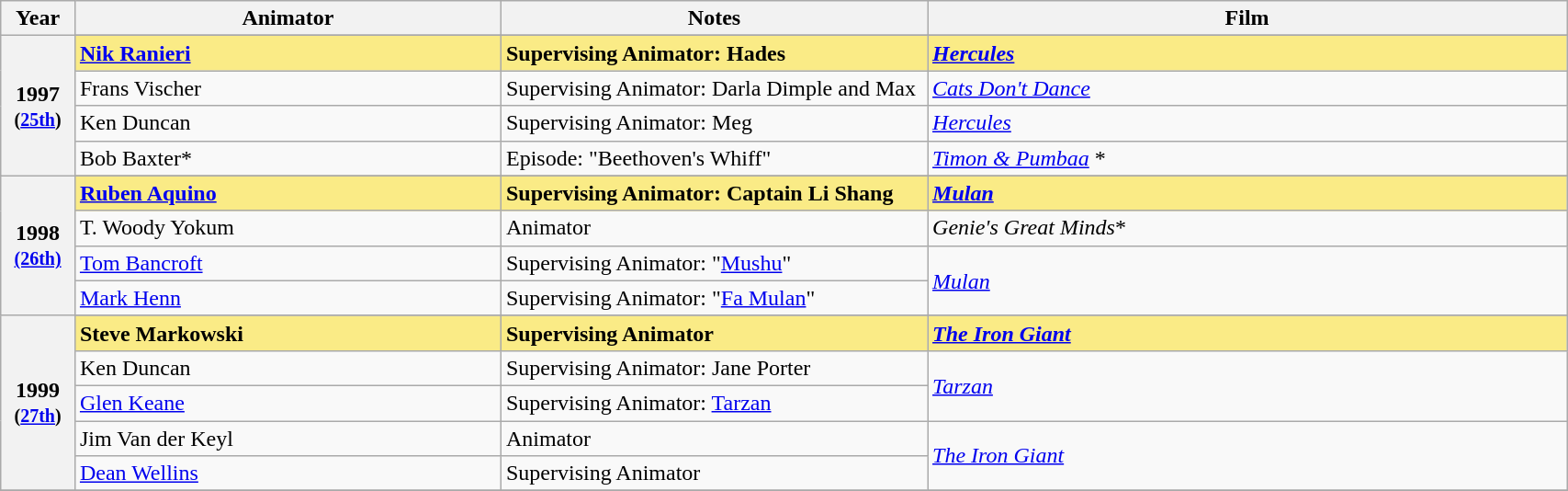<table class="wikitable" style="width:90%;">
<tr>
<th style="width:3%;">Year</th>
<th style="width:20%;">Animator</th>
<th style="width:20%;">Notes</th>
<th style="width:30%;">Film</th>
</tr>
<tr>
<th rowspan="5" style="text-align:center;">1997 <br><small>(<a href='#'>25th</a>)</small><br></th>
</tr>
<tr>
<td style="background:#FAEB86;"><strong><a href='#'>Nik Ranieri</a></strong></td>
<td style="background:#FAEB86;"><strong>Supervising Animator: Hades</strong></td>
<td style="background:#FAEB86;"><strong><em><a href='#'>Hercules</a></em></strong></td>
</tr>
<tr>
<td>Frans Vischer</td>
<td>Supervising Animator: Darla Dimple and Max</td>
<td><em><a href='#'>Cats Don't Dance</a></em></td>
</tr>
<tr>
<td>Ken Duncan</td>
<td>Supervising Animator: Meg</td>
<td><em><a href='#'>Hercules</a></em></td>
</tr>
<tr>
<td>Bob Baxter*</td>
<td>Episode: "Beethoven's Whiff"</td>
<td><a href='#'><em>Timon & Pumbaa</em></a> *</td>
</tr>
<tr>
<th rowspan="5" style="text-align:center;">1998<br><small><a href='#'>(26th)</a></small><br></th>
</tr>
<tr>
<td style="background:#FAEB86;"><strong><a href='#'>Ruben Aquino</a></strong></td>
<td style="background:#FAEB86;"><strong>Supervising Animator: Captain Li Shang</strong></td>
<td style="background:#FAEB86;"><strong><em><a href='#'>Mulan</a></em></strong></td>
</tr>
<tr>
<td>T. Woody Yokum</td>
<td>Animator</td>
<td><em>Genie's Great Minds</em>*</td>
</tr>
<tr>
<td><a href='#'>Tom Bancroft</a></td>
<td>Supervising Animator: "<a href='#'>Mushu</a>"</td>
<td rowspan="2"><em><a href='#'>Mulan</a></em></td>
</tr>
<tr>
<td><a href='#'>Mark Henn</a></td>
<td>Supervising Animator: "<a href='#'>Fa Mulan</a>"</td>
</tr>
<tr>
<th rowspan="6" style="text-align:center;">1999 <br><small>(<a href='#'>27th</a>)</small><br></th>
</tr>
<tr>
<td style="background:#FAEB86;"><strong>Steve Markowski</strong></td>
<td style="background:#FAEB86;"><strong>Supervising Animator</strong></td>
<td style="background:#FAEB86;"><strong><em><a href='#'>The Iron Giant</a></em></strong></td>
</tr>
<tr>
<td>Ken Duncan</td>
<td>Supervising Animator: Jane Porter</td>
<td rowspan="2"><a href='#'><em>Tarzan</em></a></td>
</tr>
<tr>
<td><a href='#'>Glen Keane</a></td>
<td>Supervising Animator: <a href='#'>Tarzan</a></td>
</tr>
<tr>
<td>Jim Van der Keyl</td>
<td>Animator</td>
<td rowspan="2"><em><a href='#'>The Iron Giant</a></em></td>
</tr>
<tr>
<td><a href='#'>Dean Wellins</a></td>
<td>Supervising Animator</td>
</tr>
<tr>
</tr>
</table>
